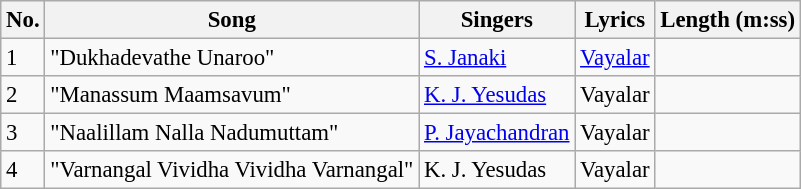<table class="wikitable" style="font-size:95%;">
<tr>
<th>No.</th>
<th>Song</th>
<th>Singers</th>
<th>Lyrics</th>
<th>Length (m:ss)</th>
</tr>
<tr>
<td>1</td>
<td>"Dukhadevathe Unaroo"</td>
<td><a href='#'>S. Janaki</a></td>
<td><a href='#'>Vayalar</a></td>
<td></td>
</tr>
<tr>
<td>2</td>
<td>"Manassum Maamsavum"</td>
<td><a href='#'>K. J. Yesudas</a></td>
<td>Vayalar</td>
<td></td>
</tr>
<tr>
<td>3</td>
<td>"Naalillam Nalla Nadumuttam"</td>
<td><a href='#'>P. Jayachandran</a></td>
<td>Vayalar</td>
<td></td>
</tr>
<tr>
<td>4</td>
<td>"Varnangal Vividha Vividha Varnangal"</td>
<td>K. J. Yesudas</td>
<td>Vayalar</td>
<td></td>
</tr>
</table>
